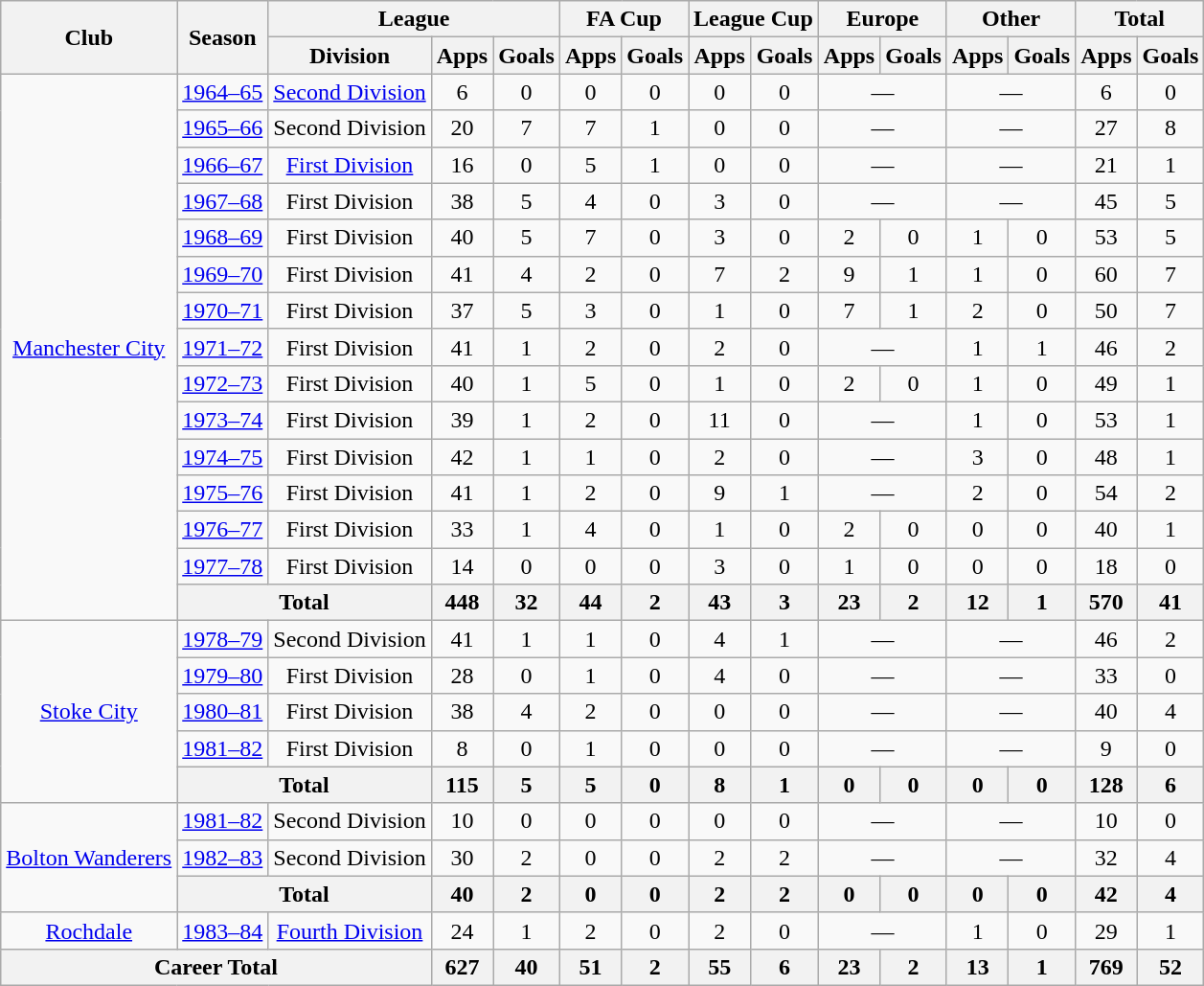<table class="wikitable" style="text-align: center;">
<tr>
<th rowspan="2">Club</th>
<th rowspan="2">Season</th>
<th colspan="3">League</th>
<th colspan="2">FA Cup</th>
<th colspan="2">League Cup</th>
<th colspan="2">Europe</th>
<th colspan="2">Other</th>
<th colspan="2">Total</th>
</tr>
<tr>
<th>Division</th>
<th>Apps</th>
<th>Goals</th>
<th>Apps</th>
<th>Goals</th>
<th>Apps</th>
<th>Goals</th>
<th>Apps</th>
<th>Goals</th>
<th>Apps</th>
<th>Goals</th>
<th>Apps</th>
<th>Goals</th>
</tr>
<tr>
<td rowspan="15"><a href='#'>Manchester City</a></td>
<td><a href='#'>1964–65</a></td>
<td><a href='#'>Second Division</a></td>
<td>6</td>
<td>0</td>
<td>0</td>
<td>0</td>
<td>0</td>
<td>0</td>
<td colspan="2">—</td>
<td colspan="2">—</td>
<td>6</td>
<td>0</td>
</tr>
<tr>
<td><a href='#'>1965–66</a></td>
<td>Second Division</td>
<td>20</td>
<td>7</td>
<td>7</td>
<td>1</td>
<td>0</td>
<td>0</td>
<td colspan="2">—</td>
<td colspan="2">—</td>
<td>27</td>
<td>8</td>
</tr>
<tr>
<td><a href='#'>1966–67</a></td>
<td><a href='#'>First Division</a></td>
<td>16</td>
<td>0</td>
<td>5</td>
<td>1</td>
<td>0</td>
<td>0</td>
<td colspan="2">—</td>
<td colspan="2">—</td>
<td>21</td>
<td>1</td>
</tr>
<tr>
<td><a href='#'>1967–68</a></td>
<td>First Division</td>
<td>38</td>
<td>5</td>
<td>4</td>
<td>0</td>
<td>3</td>
<td>0</td>
<td colspan="2">—</td>
<td colspan="2">—</td>
<td>45</td>
<td>5</td>
</tr>
<tr>
<td><a href='#'>1968–69</a></td>
<td>First Division</td>
<td>40</td>
<td>5</td>
<td>7</td>
<td>0</td>
<td>3</td>
<td>0</td>
<td>2</td>
<td>0</td>
<td>1</td>
<td>0</td>
<td>53</td>
<td>5</td>
</tr>
<tr>
<td><a href='#'>1969–70</a></td>
<td>First Division</td>
<td>41</td>
<td>4</td>
<td>2</td>
<td>0</td>
<td>7</td>
<td>2</td>
<td>9</td>
<td>1</td>
<td>1</td>
<td>0</td>
<td>60</td>
<td>7</td>
</tr>
<tr>
<td><a href='#'>1970–71</a></td>
<td>First Division</td>
<td>37</td>
<td>5</td>
<td>3</td>
<td>0</td>
<td>1</td>
<td>0</td>
<td>7</td>
<td>1</td>
<td>2</td>
<td>0</td>
<td>50</td>
<td>7</td>
</tr>
<tr>
<td><a href='#'>1971–72</a></td>
<td>First Division</td>
<td>41</td>
<td>1</td>
<td>2</td>
<td>0</td>
<td>2</td>
<td>0</td>
<td colspan="2">—</td>
<td>1</td>
<td>1</td>
<td>46</td>
<td>2</td>
</tr>
<tr>
<td><a href='#'>1972–73</a></td>
<td>First Division</td>
<td>40</td>
<td>1</td>
<td>5</td>
<td>0</td>
<td>1</td>
<td>0</td>
<td>2</td>
<td>0</td>
<td>1</td>
<td>0</td>
<td>49</td>
<td>1</td>
</tr>
<tr>
<td><a href='#'>1973–74</a></td>
<td>First Division</td>
<td>39</td>
<td>1</td>
<td>2</td>
<td>0</td>
<td>11</td>
<td>0</td>
<td colspan="2">—</td>
<td>1</td>
<td>0</td>
<td>53</td>
<td>1</td>
</tr>
<tr>
<td><a href='#'>1974–75</a></td>
<td>First Division</td>
<td>42</td>
<td>1</td>
<td>1</td>
<td>0</td>
<td>2</td>
<td>0</td>
<td colspan="2">—</td>
<td>3</td>
<td>0</td>
<td>48</td>
<td>1</td>
</tr>
<tr>
<td><a href='#'>1975–76</a></td>
<td>First Division</td>
<td>41</td>
<td>1</td>
<td>2</td>
<td>0</td>
<td>9</td>
<td>1</td>
<td colspan="2">—</td>
<td>2</td>
<td>0</td>
<td>54</td>
<td>2</td>
</tr>
<tr>
<td><a href='#'>1976–77</a></td>
<td>First Division</td>
<td>33</td>
<td>1</td>
<td>4</td>
<td>0</td>
<td>1</td>
<td>0</td>
<td>2</td>
<td>0</td>
<td>0</td>
<td>0</td>
<td>40</td>
<td>1</td>
</tr>
<tr>
<td><a href='#'>1977–78</a></td>
<td>First Division</td>
<td>14</td>
<td>0</td>
<td>0</td>
<td>0</td>
<td>3</td>
<td>0</td>
<td>1</td>
<td>0</td>
<td>0</td>
<td>0</td>
<td>18</td>
<td>0</td>
</tr>
<tr>
<th colspan="2">Total</th>
<th>448</th>
<th>32</th>
<th>44</th>
<th>2</th>
<th>43</th>
<th>3</th>
<th>23</th>
<th>2</th>
<th>12</th>
<th>1</th>
<th>570</th>
<th>41</th>
</tr>
<tr>
<td rowspan="5"><a href='#'>Stoke City</a></td>
<td><a href='#'>1978–79</a></td>
<td>Second Division</td>
<td>41</td>
<td>1</td>
<td>1</td>
<td>0</td>
<td>4</td>
<td>1</td>
<td colspan="2">—</td>
<td colspan="2">—</td>
<td>46</td>
<td>2</td>
</tr>
<tr>
<td><a href='#'>1979–80</a></td>
<td>First Division</td>
<td>28</td>
<td>0</td>
<td>1</td>
<td>0</td>
<td>4</td>
<td>0</td>
<td colspan="2">—</td>
<td colspan="2">—</td>
<td>33</td>
<td>0</td>
</tr>
<tr>
<td><a href='#'>1980–81</a></td>
<td>First Division</td>
<td>38</td>
<td>4</td>
<td>2</td>
<td>0</td>
<td>0</td>
<td>0</td>
<td colspan="2">—</td>
<td colspan="2">—</td>
<td>40</td>
<td>4</td>
</tr>
<tr>
<td><a href='#'>1981–82</a></td>
<td>First Division</td>
<td>8</td>
<td>0</td>
<td>1</td>
<td>0</td>
<td>0</td>
<td>0</td>
<td colspan="2">—</td>
<td colspan="2">—</td>
<td>9</td>
<td>0</td>
</tr>
<tr>
<th colspan="2">Total</th>
<th>115</th>
<th>5</th>
<th>5</th>
<th>0</th>
<th>8</th>
<th>1</th>
<th>0</th>
<th>0</th>
<th>0</th>
<th>0</th>
<th>128</th>
<th>6</th>
</tr>
<tr>
<td rowspan="3"><a href='#'>Bolton Wanderers</a></td>
<td><a href='#'>1981–82</a></td>
<td>Second Division</td>
<td>10</td>
<td>0</td>
<td>0</td>
<td>0</td>
<td>0</td>
<td>0</td>
<td colspan="2">—</td>
<td colspan="2">—</td>
<td>10</td>
<td>0</td>
</tr>
<tr>
<td><a href='#'>1982–83</a></td>
<td>Second Division</td>
<td>30</td>
<td>2</td>
<td>0</td>
<td>0</td>
<td>2</td>
<td>2</td>
<td colspan="2">—</td>
<td colspan="2">—</td>
<td>32</td>
<td>4</td>
</tr>
<tr>
<th colspan="2">Total</th>
<th>40</th>
<th>2</th>
<th>0</th>
<th>0</th>
<th>2</th>
<th>2</th>
<th>0</th>
<th>0</th>
<th>0</th>
<th>0</th>
<th>42</th>
<th>4</th>
</tr>
<tr>
<td><a href='#'>Rochdale</a></td>
<td><a href='#'>1983–84</a></td>
<td><a href='#'>Fourth Division</a></td>
<td>24</td>
<td>1</td>
<td>2</td>
<td>0</td>
<td>2</td>
<td>0</td>
<td colspan="2">—</td>
<td>1</td>
<td>0</td>
<td>29</td>
<td>1</td>
</tr>
<tr>
<th colspan="3">Career Total</th>
<th>627</th>
<th>40</th>
<th>51</th>
<th>2</th>
<th>55</th>
<th>6</th>
<th>23</th>
<th>2</th>
<th>13</th>
<th>1</th>
<th>769</th>
<th>52</th>
</tr>
</table>
